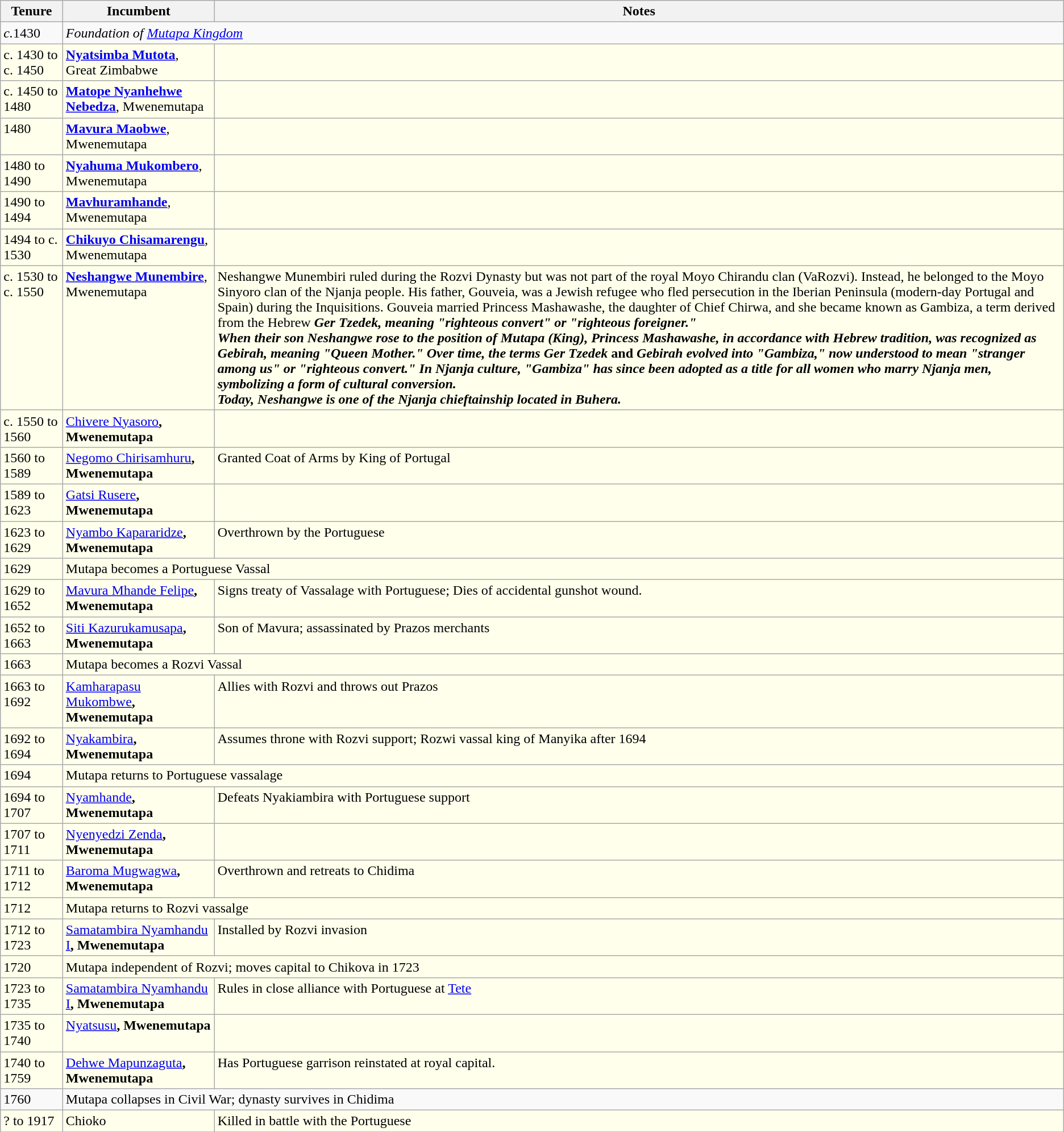<table class="wikitable">
<tr align=left>
<th>Tenure</th>
<th>Incumbent</th>
<th>Notes</th>
</tr>
<tr>
<td><em>c.</em>1430</td>
<td colspan="2"><em>Foundation of <a href='#'>Mutapa Kingdom</a></em></td>
</tr>
<tr valign=top bgcolor="#ffffec">
<td>c. 1430 to c. 1450</td>
<td><strong><a href='#'>Nyatsimba Mutota</a></strong>, Great Zimbabwe</td>
<td></td>
</tr>
<tr valign=top bgcolor="#ffffec">
<td>c. 1450 to 1480</td>
<td><strong><a href='#'>Matope Nyanhehwe Nebedza</a></strong>, Mwenemutapa</td>
<td></td>
</tr>
<tr valign=top bgcolor="#ffffec">
<td>1480</td>
<td><strong><a href='#'>Mavura Maobwe</a></strong>, Mwenemutapa</td>
<td></td>
</tr>
<tr valign=top bgcolor="#ffffec">
<td>1480 to 1490</td>
<td><strong><a href='#'>Nyahuma Mukombero</a></strong>, Mwenemutapa</td>
<td></td>
</tr>
<tr valign=top bgcolor="#ffffec">
<td>1490 to 1494</td>
<td><strong><a href='#'>Mavhuramhande</a></strong>, Mwenemutapa</td>
<td></td>
</tr>
<tr valign=top bgcolor="#ffffec">
<td>1494 to c. 1530</td>
<td><strong><a href='#'>Chikuyo Chisamarengu</a></strong>, Mwenemutapa</td>
<td></td>
</tr>
<tr valign=top bgcolor="#ffffec">
<td>c. 1530 to c. 1550</td>
<td><strong><a href='#'>Neshangwe Munembire</a></strong>, Mwenemutapa</td>
<td>Neshangwe Munembiri ruled during the Rozvi Dynasty but was not part of the royal Moyo Chirandu clan (VaRozvi). Instead, he belonged to the Moyo Sinyoro clan of the Njanja people. His father, Gouveia, was a Jewish refugee who fled persecution in the Iberian Peninsula (modern-day Portugal and Spain) during the Inquisitions. Gouveia married Princess Mashawashe, the daughter of Chief Chirwa, and she became known as Gambiza, a term derived from the Hebrew <strong><em>Ger Tzedek<em>, meaning "righteous convert" or "righteous foreigner."<strong><br>When their son Neshangwe rose to the position of Mutapa (King), Princess Mashawashe, in accordance with Hebrew tradition, was recognized as </em>Gebirah<em>, meaning "Queen Mother." Over time, the terms </em></strong>Ger Tzedek</em> and <em>Gebirah<strong><em> evolved into </strong>"Gambiza,"<strong> now understood to mean </strong>"stranger among us" or "righteous convert."<strong> In Njanja culture, "Gambiza" has since been adopted as a title for all women who marry Njanja men, symbolizing a form of cultural conversion.<br>Today, Neshangwe is one of the Njanja chieftainship located in Buhera.</td>
</tr>
<tr valign=top bgcolor="#ffffec">
<td>c. 1550 to 1560</td>
<td></strong><a href='#'>Chivere Nyasoro</a><strong>, Mwenemutapa</td>
<td></td>
</tr>
<tr valign=top bgcolor="#ffffec">
<td>1560 to 1589</td>
<td></strong><a href='#'>Negomo Chirisamhuru</a><strong>, Mwenemutapa</td>
<td>Granted Coat of Arms by King of Portugal</td>
</tr>
<tr valign=top bgcolor="#ffffec">
<td>1589 to 1623</td>
<td></strong><a href='#'>Gatsi Rusere</a><strong>, Mwenemutapa</td>
<td></td>
</tr>
<tr valign=top bgcolor="#ffffec">
<td>1623 to 1629</td>
<td></strong><a href='#'>Nyambo Kapararidze</a><strong>, Mwenemutapa</td>
<td>Overthrown by the Portuguese</td>
</tr>
<tr valign=top bgcolor="#ffffec">
<td>1629</td>
<td colspan="2"></em>Mutapa becomes a Portuguese Vassal<em></td>
</tr>
<tr valign=top bgcolor="#ffffec">
<td>1629 to 1652</td>
<td></strong><a href='#'>Mavura Mhande Felipe</a><strong>, Mwenemutapa</td>
<td>Signs treaty of Vassalage with Portuguese; Dies of accidental gunshot wound.</td>
</tr>
<tr valign=top bgcolor="#ffffec">
<td>1652 to 1663</td>
<td></strong><a href='#'>Siti Kazurukamusapa</a><strong>, Mwenemutapa</td>
<td>Son of Mavura; assassinated by Prazos merchants</td>
</tr>
<tr valign=top bgcolor="#ffffec">
<td>1663</td>
<td colspan="2"></em>Mutapa becomes a Rozvi Vassal<em></td>
</tr>
<tr valign=top bgcolor="#ffffec">
<td>1663 to 1692</td>
<td></strong><a href='#'>Kamharapasu Mukombwe</a><strong>, Mwenemutapa</td>
<td>Allies with Rozvi and throws out Prazos</td>
</tr>
<tr valign=top bgcolor="#ffffec">
<td>1692 to 1694</td>
<td></strong><a href='#'>Nyakambira</a><strong>, Mwenemutapa</td>
<td>Assumes throne with Rozvi support; Rozwi vassal king of Manyika after 1694</td>
</tr>
<tr valign=top bgcolor="#ffffec">
<td>1694</td>
<td colspan="2"></em>Mutapa returns to Portuguese vassalage<em></td>
</tr>
<tr valign=top bgcolor="#ffffec">
<td>1694 to 1707</td>
<td></strong><a href='#'>Nyamhande</a><strong>, Mwenemutapa</td>
<td>Defeats Nyakiambira with Portuguese support</td>
</tr>
<tr valign=top bgcolor="#ffffec">
<td>1707 to 1711</td>
<td></strong><a href='#'>Nyenyedzi Zenda</a><strong>, Mwenemutapa</td>
<td></td>
</tr>
<tr valign=top bgcolor="#ffffec">
<td>1711 to 1712</td>
<td></strong><a href='#'>Baroma Mugwagwa</a><strong>, Mwenemutapa</td>
<td>Overthrown and retreats to Chidima</td>
</tr>
<tr valign=top bgcolor="#ffffec">
<td>1712</td>
<td colspan="2"></em>Mutapa returns to Rozvi vassalge<em></td>
</tr>
<tr valign=top bgcolor="#ffffec">
<td>1712 to 1723</td>
<td></strong><a href='#'>Samatambira Nyamhandu I</a><strong>, Mwenemutapa</td>
<td>Installed by Rozvi invasion</td>
</tr>
<tr valign=top bgcolor="#ffffec">
<td>1720</td>
<td colspan="2"></em>Mutapa independent of Rozvi; moves capital to Chikova in 1723<em></td>
</tr>
<tr valign=top bgcolor="#ffffec">
<td>1723 to 1735</td>
<td></strong><a href='#'>Samatambira Nyamhandu I</a><strong>, Mwenemutapa</td>
<td>Rules in close alliance with Portuguese at <a href='#'>Tete</a></td>
</tr>
<tr valign=top bgcolor="#ffffec">
<td>1735 to 1740</td>
<td></strong><a href='#'>Nyatsusu</a><strong>, Mwenemutapa</td>
<td></td>
</tr>
<tr valign=top bgcolor="#ffffec">
<td>1740 to 1759</td>
<td></strong><a href='#'>Dehwe Mapunzaguta</a><strong>, Mwenemutapa</td>
<td>Has Portuguese garrison reinstated at royal capital.</td>
</tr>
<tr>
<td>1760</td>
<td colspan="2"></em>Mutapa collapses in Civil War; dynasty survives in Chidima<em></td>
</tr>
<tr valign=top bgcolor="#ffffec">
<td>? to 1917</td>
<td>Chioko</td>
<td>Killed in battle with the Portuguese</td>
</tr>
<tr valign=top bgcolor="#ffffec">
</tr>
</table>
